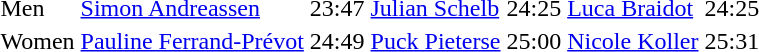<table>
<tr>
<td align="left">Men</td>
<td> <a href='#'>Simon Andreassen</a></td>
<td>23:47</td>
<td> <a href='#'>Julian Schelb</a></td>
<td>24:25</td>
<td> <a href='#'>Luca Braidot</a></td>
<td>24:25</td>
</tr>
<tr>
<td align="left">Women</td>
<td> <a href='#'>Pauline Ferrand-Prévot</a></td>
<td>24:49</td>
<td> <a href='#'>Puck Pieterse</a></td>
<td>25:00</td>
<td> <a href='#'>Nicole Koller</a></td>
<td>25:31</td>
</tr>
</table>
